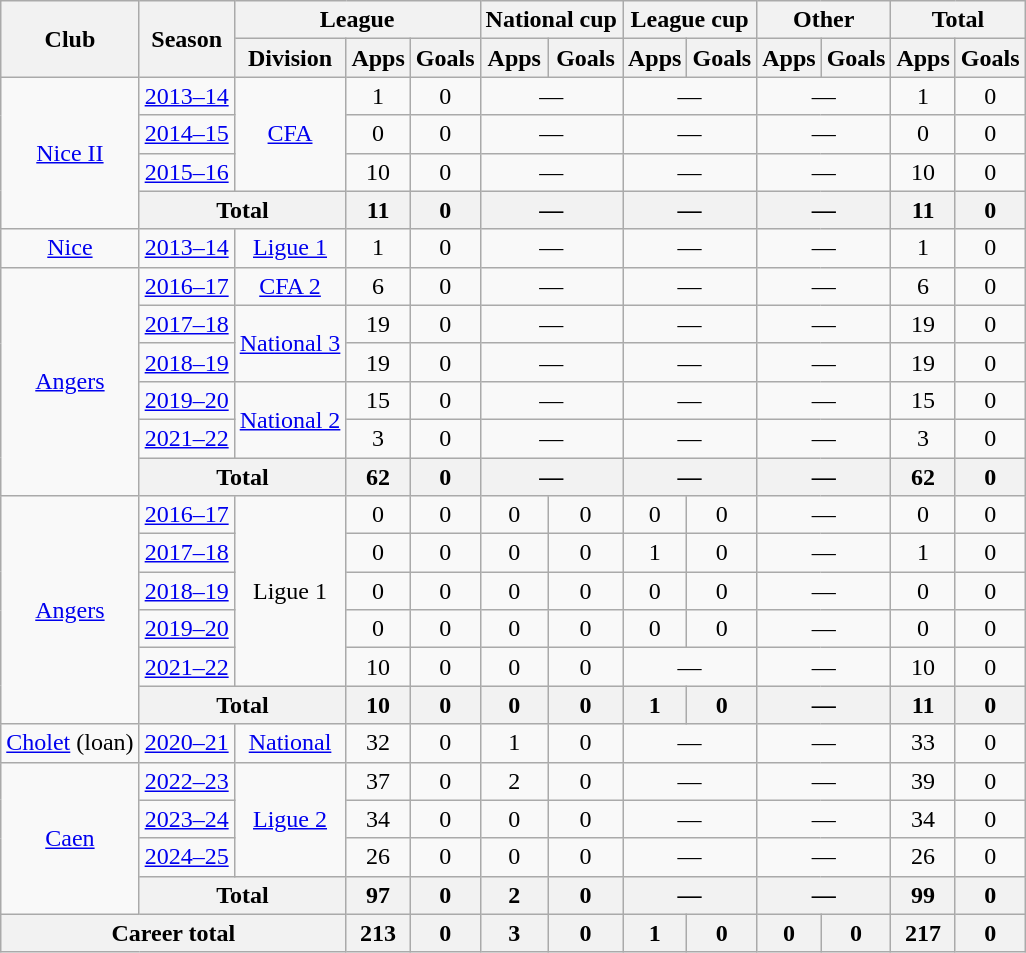<table class="wikitable" style="text-align:center">
<tr>
<th rowspan="2">Club</th>
<th rowspan="2">Season</th>
<th colspan="3">League</th>
<th colspan="2">National cup</th>
<th colspan="2">League cup</th>
<th colspan="2">Other</th>
<th colspan="2">Total</th>
</tr>
<tr>
<th>Division</th>
<th>Apps</th>
<th>Goals</th>
<th>Apps</th>
<th>Goals</th>
<th>Apps</th>
<th>Goals</th>
<th>Apps</th>
<th>Goals</th>
<th>Apps</th>
<th>Goals</th>
</tr>
<tr>
<td rowspan="4"><a href='#'>Nice II</a></td>
<td><a href='#'>2013–14</a></td>
<td rowspan="3"><a href='#'>CFA</a></td>
<td>1</td>
<td>0</td>
<td colspan="2">—</td>
<td colspan="2">—</td>
<td colspan="2">—</td>
<td>1</td>
<td>0</td>
</tr>
<tr>
<td><a href='#'>2014–15</a></td>
<td>0</td>
<td>0</td>
<td colspan="2">—</td>
<td colspan="2">—</td>
<td colspan="2">—</td>
<td>0</td>
<td>0</td>
</tr>
<tr>
<td><a href='#'>2015–16</a></td>
<td>10</td>
<td>0</td>
<td colspan="2">—</td>
<td colspan="2">—</td>
<td colspan="2">—</td>
<td>10</td>
<td>0</td>
</tr>
<tr>
<th colspan="2">Total</th>
<th>11</th>
<th>0</th>
<th colspan="2">—</th>
<th colspan="2">—</th>
<th colspan="2">—</th>
<th>11</th>
<th>0</th>
</tr>
<tr>
<td><a href='#'>Nice</a></td>
<td><a href='#'>2013–14</a></td>
<td><a href='#'>Ligue 1</a></td>
<td>1</td>
<td>0</td>
<td colspan="2">—</td>
<td colspan="2">—</td>
<td colspan="2">—</td>
<td>1</td>
<td>0</td>
</tr>
<tr>
<td rowspan="6"><a href='#'>Angers</a></td>
<td><a href='#'>2016–17</a></td>
<td><a href='#'>CFA 2</a></td>
<td>6</td>
<td>0</td>
<td colspan="2">—</td>
<td colspan="2">—</td>
<td colspan="2">—</td>
<td>6</td>
<td>0</td>
</tr>
<tr>
<td><a href='#'>2017–18</a></td>
<td rowspan="2"><a href='#'>National 3</a></td>
<td>19</td>
<td>0</td>
<td colspan="2">—</td>
<td colspan="2">—</td>
<td colspan="2">—</td>
<td>19</td>
<td>0</td>
</tr>
<tr>
<td><a href='#'>2018–19</a></td>
<td>19</td>
<td>0</td>
<td colspan="2">—</td>
<td colspan="2">—</td>
<td colspan="2">—</td>
<td>19</td>
<td>0</td>
</tr>
<tr>
<td><a href='#'>2019–20</a></td>
<td rowspan="2"><a href='#'>National 2</a></td>
<td>15</td>
<td>0</td>
<td colspan="2">—</td>
<td colspan="2">—</td>
<td colspan="2">—</td>
<td>15</td>
<td>0</td>
</tr>
<tr>
<td><a href='#'>2021–22</a></td>
<td>3</td>
<td>0</td>
<td colspan="2">—</td>
<td colspan="2">—</td>
<td colspan="2">—</td>
<td>3</td>
<td>0</td>
</tr>
<tr>
<th colspan="2">Total</th>
<th>62</th>
<th>0</th>
<th colspan="2">—</th>
<th colspan="2">—</th>
<th colspan="2">—</th>
<th>62</th>
<th>0</th>
</tr>
<tr>
<td rowspan="6"><a href='#'>Angers</a></td>
<td><a href='#'>2016–17</a></td>
<td rowspan="5">Ligue 1</td>
<td>0</td>
<td>0</td>
<td>0</td>
<td>0</td>
<td>0</td>
<td>0</td>
<td colspan="2">—</td>
<td>0</td>
<td>0</td>
</tr>
<tr>
<td><a href='#'>2017–18</a></td>
<td>0</td>
<td>0</td>
<td>0</td>
<td>0</td>
<td>1</td>
<td>0</td>
<td colspan="2">—</td>
<td>1</td>
<td>0</td>
</tr>
<tr>
<td><a href='#'>2018–19</a></td>
<td>0</td>
<td>0</td>
<td>0</td>
<td>0</td>
<td>0</td>
<td>0</td>
<td colspan="2">—</td>
<td>0</td>
<td>0</td>
</tr>
<tr>
<td><a href='#'>2019–20</a></td>
<td>0</td>
<td>0</td>
<td>0</td>
<td>0</td>
<td>0</td>
<td>0</td>
<td colspan="2">—</td>
<td>0</td>
<td>0</td>
</tr>
<tr>
<td><a href='#'>2021–22</a></td>
<td>10</td>
<td>0</td>
<td>0</td>
<td>0</td>
<td colspan="2">—</td>
<td colspan="2">—</td>
<td>10</td>
<td>0</td>
</tr>
<tr>
<th colspan="2">Total</th>
<th>10</th>
<th>0</th>
<th>0</th>
<th>0</th>
<th>1</th>
<th>0</th>
<th colspan="2">—</th>
<th>11</th>
<th>0</th>
</tr>
<tr>
<td><a href='#'>Cholet</a> (loan)</td>
<td><a href='#'>2020–21</a></td>
<td><a href='#'>National</a></td>
<td>32</td>
<td>0</td>
<td>1</td>
<td>0</td>
<td colspan="2">—</td>
<td colspan="2">—</td>
<td>33</td>
<td>0</td>
</tr>
<tr>
<td rowspan="4"><a href='#'>Caen</a></td>
<td><a href='#'>2022–23</a></td>
<td rowspan="3"><a href='#'>Ligue 2</a></td>
<td>37</td>
<td>0</td>
<td>2</td>
<td>0</td>
<td colspan="2">—</td>
<td colspan="2">—</td>
<td>39</td>
<td>0</td>
</tr>
<tr>
<td><a href='#'>2023–24</a></td>
<td>34</td>
<td>0</td>
<td>0</td>
<td>0</td>
<td colspan="2">—</td>
<td colspan="2">—</td>
<td>34</td>
<td>0</td>
</tr>
<tr>
<td><a href='#'>2024–25</a></td>
<td>26</td>
<td>0</td>
<td>0</td>
<td>0</td>
<td colspan="2">—</td>
<td colspan="2">—</td>
<td>26</td>
<td>0</td>
</tr>
<tr>
<th colspan="2">Total</th>
<th>97</th>
<th>0</th>
<th>2</th>
<th>0</th>
<th colspan="2">—</th>
<th colspan="2">—</th>
<th>99</th>
<th>0</th>
</tr>
<tr>
<th colspan="3">Career total</th>
<th>213</th>
<th>0</th>
<th>3</th>
<th>0</th>
<th>1</th>
<th>0</th>
<th>0</th>
<th>0</th>
<th>217</th>
<th>0</th>
</tr>
</table>
